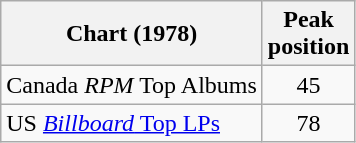<table class="wikitable">
<tr>
<th>Chart (1978)</th>
<th>Peak<br> position</th>
</tr>
<tr>
<td>Canada <em>RPM</em> Top Albums</td>
<td align="center">45</td>
</tr>
<tr>
<td>US <a href='#'><em>Billboard</em> Top LPs</a></td>
<td align="center">78</td>
</tr>
</table>
